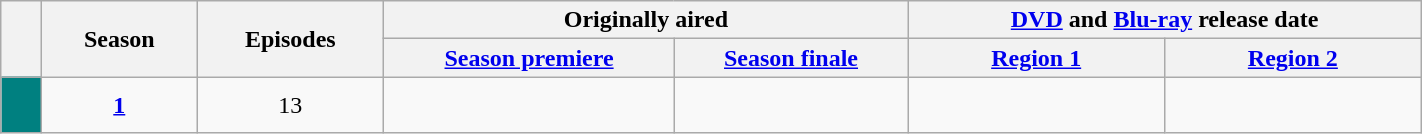<table class="wikitable"  style="text-align:center; width:75%;">
<tr>
<th style="padding: 0 8px; colspan="2" rowspan="2"></th>
<th style="padding: 0 8px; colspan="2" rowspan="2">Season</th>
<th style="padding: 0 8px; colspan="2" rowspan="2">Episodes</th>
<th colspan="2">Originally aired</th>
<th colspan="2"><a href='#'>DVD</a> and <a href='#'>Blu-ray</a> release date</th>
</tr>
<tr>
<th><a href='#'>Season premiere</a></th>
<th><a href='#'>Season finale</a></th>
<th><a href='#'>Region 1</a></th>
<th><a href='#'>Region 2</a></th>
</tr>
<tr>
<td style="background:teal;"></td>
<td><strong><a href='#'>1</a></strong></td>
<td style="padding: 0 8px;">13</td>
<td style="padding: 0 8px;"> <small></small><br> <small></small><br></td>
<td> <small></small><br> <small></small></td>
<td></td>
<td></td>
</tr>
</table>
